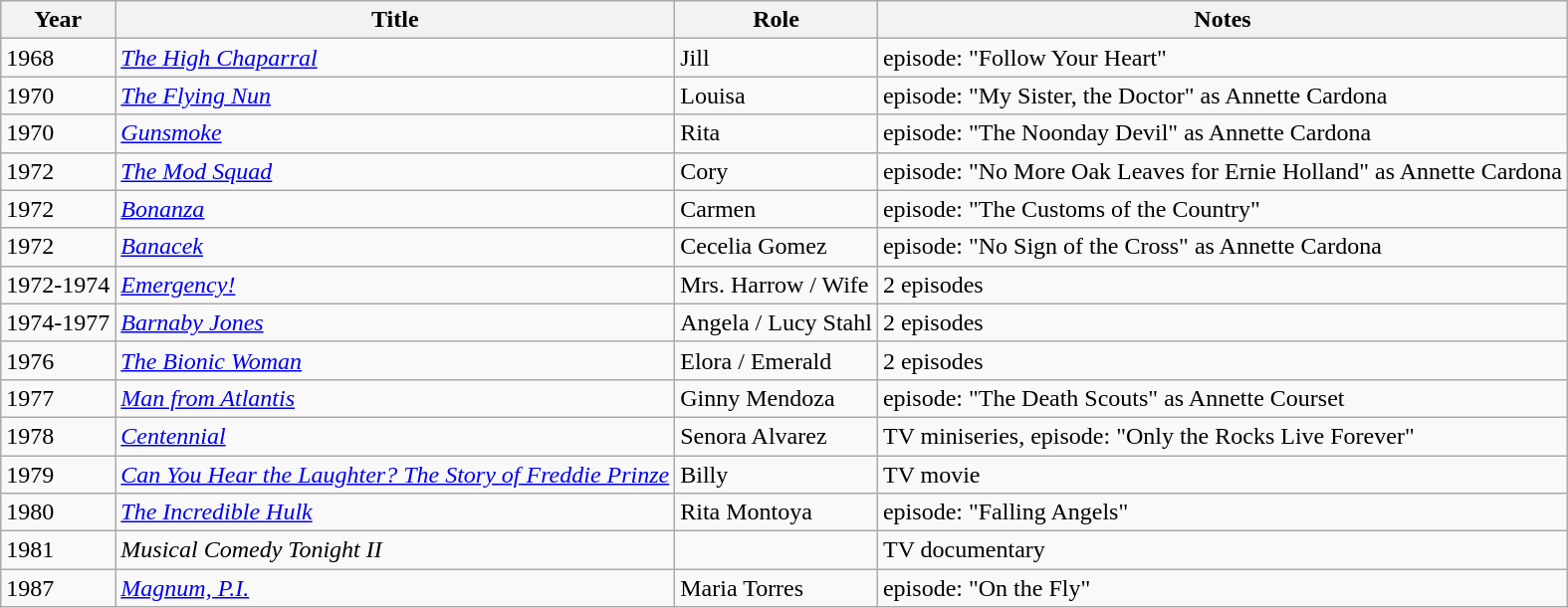<table class='wikitable'>
<tr>
<th>Year</th>
<th>Title</th>
<th>Role</th>
<th>Notes</th>
</tr>
<tr>
<td>1968</td>
<td><em><a href='#'>The High Chaparral</a></em></td>
<td>Jill</td>
<td>episode: "Follow Your Heart"</td>
</tr>
<tr>
<td>1970</td>
<td><em><a href='#'>The Flying Nun</a></em></td>
<td>Louisa</td>
<td>episode: "My Sister, the Doctor" as Annette Cardona</td>
</tr>
<tr>
<td>1970</td>
<td><em><a href='#'>Gunsmoke</a></em></td>
<td>Rita</td>
<td>episode: "The Noonday Devil" as Annette Cardona</td>
</tr>
<tr>
<td>1972</td>
<td><em><a href='#'>The Mod Squad</a></em></td>
<td>Cory</td>
<td>episode: "No More Oak Leaves for Ernie Holland" as Annette Cardona</td>
</tr>
<tr>
<td>1972</td>
<td><em><a href='#'>Bonanza</a></em></td>
<td>Carmen</td>
<td>episode: "The Customs of the Country"</td>
</tr>
<tr>
<td>1972</td>
<td><em><a href='#'>Banacek</a></em></td>
<td>Cecelia Gomez</td>
<td>episode: "No Sign of the Cross" as Annette Cardona</td>
</tr>
<tr>
<td>1972-1974</td>
<td><em><a href='#'>Emergency!</a></em></td>
<td>Mrs. Harrow / Wife</td>
<td>2 episodes</td>
</tr>
<tr>
<td>1974-1977</td>
<td><em><a href='#'>Barnaby Jones</a></em></td>
<td>Angela / Lucy Stahl</td>
<td>2 episodes</td>
</tr>
<tr>
<td>1976</td>
<td><em><a href='#'>The Bionic Woman</a></em></td>
<td>Elora / Emerald</td>
<td>2 episodes</td>
</tr>
<tr>
<td>1977</td>
<td><em><a href='#'>Man from Atlantis</a></em></td>
<td>Ginny Mendoza</td>
<td>episode: "The Death Scouts" as Annette Courset</td>
</tr>
<tr>
<td>1978</td>
<td><em><a href='#'>Centennial</a></em></td>
<td>Senora Alvarez</td>
<td>TV miniseries, episode: "Only the Rocks Live Forever"</td>
</tr>
<tr>
<td>1979</td>
<td><em><a href='#'>Can You Hear the Laughter? The Story of Freddie Prinze</a></em></td>
<td>Billy</td>
<td>TV movie</td>
</tr>
<tr>
<td>1980</td>
<td><em><a href='#'>The Incredible Hulk</a></em></td>
<td>Rita Montoya</td>
<td>episode: "Falling Angels"</td>
</tr>
<tr>
<td>1981</td>
<td><em>Musical Comedy Tonight II</em></td>
<td></td>
<td>TV documentary</td>
</tr>
<tr>
<td>1987</td>
<td><em><a href='#'>Magnum, P.I.</a></em></td>
<td>Maria Torres</td>
<td>episode: "On the Fly"</td>
</tr>
</table>
